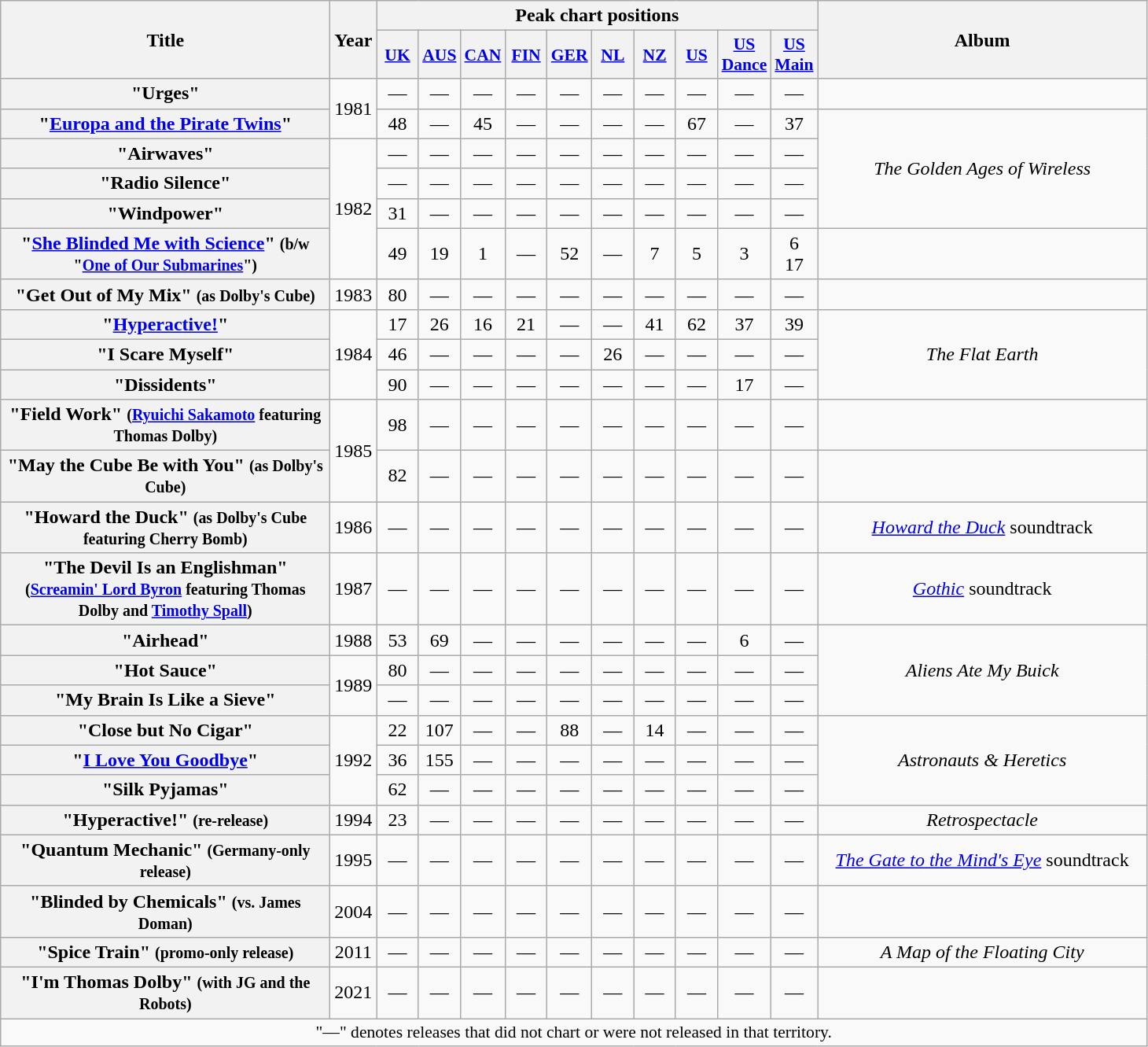<table class="wikitable plainrowheaders" style="text-align:center;">
<tr>
<th rowspan="2" scope="col" style="width:17em;">Title</th>
<th rowspan="2" scope="col" style="width:2em;">Year</th>
<th colspan="10">Peak chart positions</th>
<th rowspan="2" style="width:17em;">Album</th>
</tr>
<tr>
<th scope="col" style="width:2em;font-size:90%;"><a href='#'>UK</a><br></th>
<th scope="col" style="width:2em;font-size:90%;"><a href='#'>AUS</a><br></th>
<th scope="col" style="width:2em;font-size:90%;"><a href='#'>CAN</a><br></th>
<th scope="col" style="width:2em;font-size:90%;"><a href='#'>FIN</a><br></th>
<th scope="col" style="width:2em;font-size:90%;"><a href='#'>GER</a><br></th>
<th scope="col" style="width:2em;font-size:90%;"><a href='#'>NL</a><br></th>
<th scope="col" style="width:2em;font-size:90%;"><a href='#'>NZ</a><br></th>
<th scope="col" style="width:2em;font-size:90%;"><a href='#'>US</a><br></th>
<th scope="col" style="width:2em;font-size:90%;"><a href='#'>US Dance</a><br></th>
<th scope="col" style="width:2em;font-size:90%;"><a href='#'>US Main</a><br></th>
</tr>
<tr>
<th scope="row">"Urges"</th>
<td rowspan="2">1981</td>
<td>—</td>
<td>—</td>
<td>—</td>
<td>—</td>
<td>—</td>
<td>—</td>
<td>—</td>
<td>—</td>
<td>—</td>
<td>—</td>
<td></td>
</tr>
<tr>
<th scope="row">"<a href='#'>Europa and the Pirate Twins</a>"</th>
<td>48</td>
<td>—</td>
<td>45</td>
<td>—</td>
<td>—</td>
<td>—</td>
<td>—</td>
<td>67</td>
<td>—</td>
<td>37</td>
<td rowspan="4"><em>The Golden Ages of Wireless</em></td>
</tr>
<tr>
<th scope="row">"Airwaves"</th>
<td rowspan="4">1982</td>
<td>—</td>
<td>—</td>
<td>—</td>
<td>—</td>
<td>—</td>
<td>—</td>
<td>—</td>
<td>—</td>
<td>—</td>
<td>—</td>
</tr>
<tr>
<th scope="row">"Radio Silence"</th>
<td>—</td>
<td>—</td>
<td>—</td>
<td>—</td>
<td>—</td>
<td>—</td>
<td>—</td>
<td>—</td>
<td>—</td>
<td>—</td>
</tr>
<tr>
<th scope="row">"Windpower"</th>
<td>31</td>
<td>—</td>
<td>—</td>
<td>—</td>
<td>—</td>
<td>—</td>
<td>—</td>
<td>—</td>
<td>—</td>
<td>—</td>
</tr>
<tr>
<th scope="row">"<a href='#'>She Blinded Me with Science</a>" <small>(b/w "<a href='#'>One of Our Submarines</a>")</small></th>
<td>49</td>
<td>19</td>
<td>1</td>
<td>—</td>
<td>52</td>
<td>—</td>
<td>7</td>
<td>5</td>
<td>3</td>
<td>6<br>17</td>
<td></td>
</tr>
<tr>
<th scope="row">"Get Out of My Mix" <small>(as Dolby's Cube)</small></th>
<td>1983</td>
<td>80</td>
<td>—</td>
<td>—</td>
<td>—</td>
<td>—</td>
<td>—</td>
<td>—</td>
<td>—</td>
<td>—</td>
<td>—</td>
<td></td>
</tr>
<tr>
<th scope="row">"<a href='#'>Hyperactive!</a>"</th>
<td rowspan="3">1984</td>
<td>17</td>
<td>26</td>
<td>16</td>
<td>21</td>
<td>—</td>
<td>—</td>
<td>41</td>
<td>62</td>
<td>37</td>
<td>39</td>
<td rowspan="3"><em>The Flat Earth</em></td>
</tr>
<tr>
<th scope="row">"I Scare Myself"</th>
<td>46</td>
<td>—</td>
<td>—</td>
<td>—</td>
<td>—</td>
<td>26</td>
<td>—</td>
<td>—</td>
<td>—</td>
<td>—</td>
</tr>
<tr>
<th scope="row">"Dissidents"</th>
<td>90</td>
<td>—</td>
<td>—</td>
<td>—</td>
<td>—</td>
<td>—</td>
<td>—</td>
<td>—</td>
<td>17</td>
<td>—</td>
</tr>
<tr>
<th scope="row">"Field Work" <small>(<a href='#'>Ryuichi Sakamoto</a> featuring Thomas Dolby)</small></th>
<td rowspan="2">1985</td>
<td>98</td>
<td>—</td>
<td>—</td>
<td>—</td>
<td>—</td>
<td>—</td>
<td>—</td>
<td>—</td>
<td>—</td>
<td>—</td>
<td></td>
</tr>
<tr>
<th scope="row">"May the Cube Be with You" <small>(as Dolby's Cube)</small></th>
<td>82</td>
<td>—</td>
<td>—</td>
<td>—</td>
<td>—</td>
<td>—</td>
<td>—</td>
<td>—</td>
<td>—</td>
<td>—</td>
<td></td>
</tr>
<tr>
<th scope="row">"Howard the Duck" <small>(as Dolby's Cube featuring Cherry Bomb)</small></th>
<td>1986</td>
<td>—</td>
<td>—</td>
<td>—</td>
<td>—</td>
<td>—</td>
<td>—</td>
<td>—</td>
<td>—</td>
<td>—</td>
<td>—</td>
<td><em><a href='#'>Howard the Duck</a></em> soundtrack</td>
</tr>
<tr>
<th scope="row">"The Devil Is an Englishman" <small>(<a href='#'>Screamin' Lord Byron</a> featuring Thomas Dolby and <a href='#'>Timothy Spall</a>)</small></th>
<td>1987</td>
<td>—</td>
<td>—</td>
<td>—</td>
<td>—</td>
<td>—</td>
<td>—</td>
<td>—</td>
<td>—</td>
<td>—</td>
<td>—</td>
<td><em><a href='#'>Gothic</a></em> soundtrack</td>
</tr>
<tr>
<th scope="row">"Airhead"</th>
<td>1988</td>
<td>53</td>
<td>69</td>
<td>—</td>
<td>—</td>
<td>—</td>
<td>—</td>
<td>—</td>
<td>—</td>
<td>6</td>
<td>—</td>
<td rowspan="3"><em>Aliens Ate My Buick</em></td>
</tr>
<tr>
<th scope="row">"Hot Sauce"</th>
<td rowspan="2">1989</td>
<td>80</td>
<td>—</td>
<td>—</td>
<td>—</td>
<td>—</td>
<td>—</td>
<td>—</td>
<td>—</td>
<td>—</td>
<td>—</td>
</tr>
<tr>
<th scope="row">"My Brain Is Like a Sieve"</th>
<td>—</td>
<td>—</td>
<td>—</td>
<td>—</td>
<td>—</td>
<td>—</td>
<td>—</td>
<td>—</td>
<td>—</td>
<td>—</td>
</tr>
<tr>
<th scope="row">"Close but No Cigar"</th>
<td rowspan="3">1992</td>
<td>22</td>
<td>107</td>
<td>—</td>
<td>—</td>
<td>88</td>
<td>—</td>
<td>14</td>
<td>—</td>
<td>—</td>
<td>—</td>
<td rowspan="3"><em>Astronauts & Heretics</em></td>
</tr>
<tr>
<th scope="row">"<a href='#'>I Love You Goodbye</a>"</th>
<td>36</td>
<td>155</td>
<td>—</td>
<td>—</td>
<td>—</td>
<td>—</td>
<td>—</td>
<td>—</td>
<td>—</td>
<td>—</td>
</tr>
<tr>
<th scope="row">"Silk Pyjamas"</th>
<td>62</td>
<td>—</td>
<td>—</td>
<td>—</td>
<td>—</td>
<td>—</td>
<td>—</td>
<td>—</td>
<td>—</td>
<td>—</td>
</tr>
<tr>
<th scope="row">"Hyperactive!" <small>(re-release)</small></th>
<td>1994</td>
<td>23</td>
<td>—</td>
<td>—</td>
<td>—</td>
<td>—</td>
<td>—</td>
<td>—</td>
<td>—</td>
<td>—</td>
<td>—</td>
<td><em>Retrospectacle</em></td>
</tr>
<tr>
<th scope="row">"Quantum Mechanic" <small>(Germany-only release)</small></th>
<td>1995</td>
<td>—</td>
<td>—</td>
<td>—</td>
<td>—</td>
<td>—</td>
<td>—</td>
<td>—</td>
<td>—</td>
<td>—</td>
<td>—</td>
<td><em><a href='#'>The Gate to the Mind's Eye</a></em> soundtrack</td>
</tr>
<tr>
<th scope="row">"Blinded by Chemicals" <small>(vs. James Doman)</small></th>
<td>2004</td>
<td>—</td>
<td>—</td>
<td>—</td>
<td>—</td>
<td>—</td>
<td>—</td>
<td>—</td>
<td>—</td>
<td>—</td>
<td>—</td>
<td></td>
</tr>
<tr>
<th scope="row">"Spice Train" <small>(promo-only release)</small></th>
<td>2011</td>
<td>—</td>
<td>—</td>
<td>—</td>
<td>—</td>
<td>—</td>
<td>—</td>
<td>—</td>
<td>—</td>
<td>—</td>
<td>—</td>
<td><em>A Map of the Floating City</em></td>
</tr>
<tr>
<th scope="row">"I'm Thomas Dolby" <small>(with JG and the Robots)</small></th>
<td>2021</td>
<td>—</td>
<td>—</td>
<td>—</td>
<td>—</td>
<td>—</td>
<td>—</td>
<td>—</td>
<td>—</td>
<td>—</td>
<td>—</td>
<td></td>
</tr>
<tr>
<td colspan="13" style="font-size:90%">"—" denotes releases that did not chart or were not released in that territory.</td>
</tr>
</table>
